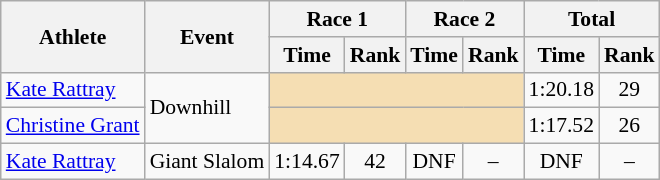<table class="wikitable" style="font-size:90%">
<tr>
<th rowspan="2">Athlete</th>
<th rowspan="2">Event</th>
<th colspan="2">Race 1</th>
<th colspan="2">Race 2</th>
<th colspan="2">Total</th>
</tr>
<tr>
<th>Time</th>
<th>Rank</th>
<th>Time</th>
<th>Rank</th>
<th>Time</th>
<th>Rank</th>
</tr>
<tr>
<td><a href='#'>Kate Rattray</a></td>
<td rowspan="2">Downhill</td>
<td colspan="4" bgcolor="wheat"></td>
<td align="center">1:20.18</td>
<td align="center">29</td>
</tr>
<tr>
<td><a href='#'>Christine Grant</a></td>
<td colspan="4" bgcolor="wheat"></td>
<td align="center">1:17.52</td>
<td align="center">26</td>
</tr>
<tr>
<td><a href='#'>Kate Rattray</a></td>
<td>Giant Slalom</td>
<td align="center">1:14.67</td>
<td align="center">42</td>
<td align="center">DNF</td>
<td align="center">–</td>
<td align="center">DNF</td>
<td align="center">–</td>
</tr>
</table>
